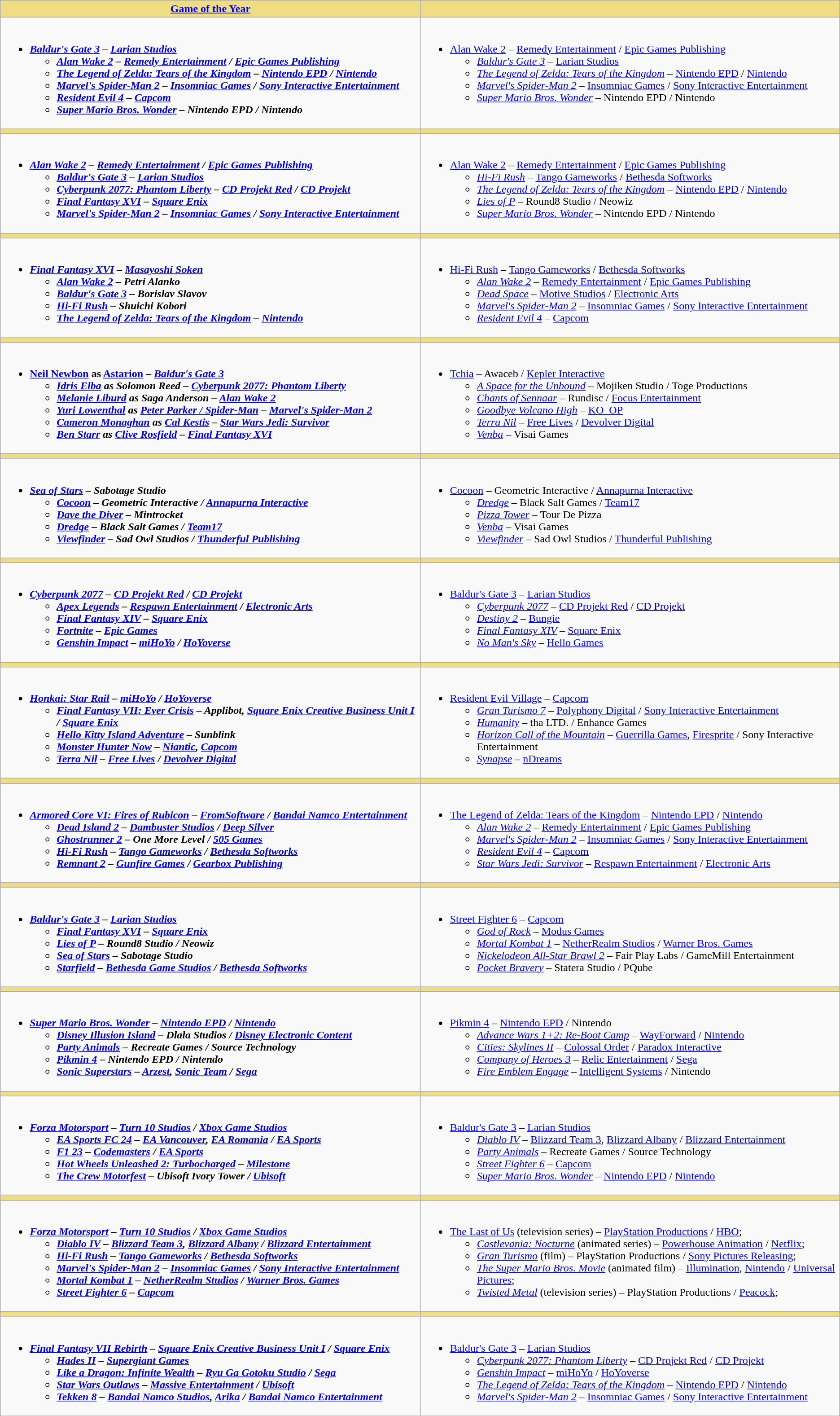<table class=wikitable>
<tr>
<th style="background:#eedd82; width:50em;"><a href='#'>Game of the Year</a></th>
<th style="background:#eedd82; width:50em;"></th>
</tr>
<tr>
<td valign="top"><br><ul><li><strong><em><a href='#'>Baldur's Gate 3</a><em> – <a href='#'>Larian Studios</a><strong><ul><li></em><a href='#'>Alan Wake 2</a><em> – <a href='#'>Remedy Entertainment</a> / <a href='#'>Epic Games Publishing</a></li><li></em><a href='#'>The Legend of Zelda: Tears of the Kingdom</a><em> – <a href='#'>Nintendo EPD</a> / <a href='#'>Nintendo</a></li><li></em><a href='#'>Marvel's Spider-Man 2</a><em> – <a href='#'>Insomniac Games</a> / <a href='#'>Sony Interactive Entertainment</a></li><li></em><a href='#'>Resident Evil 4</a><em> – <a href='#'>Capcom</a></li><li></em><a href='#'>Super Mario Bros. Wonder</a><em> – Nintendo EPD / Nintendo</li></ul></li></ul></td>
<td valign="top"><br><ul><li></em></strong><a href='#'>Alan Wake 2</a></em> – <a href='#'>Remedy Entertainment</a> / <a href='#'>Epic Games Publishing</a></strong><ul><li><em><a href='#'>Baldur's Gate 3</a></em> – <a href='#'>Larian Studios</a></li><li><em><a href='#'>The Legend of Zelda: Tears of the Kingdom</a></em> – <a href='#'>Nintendo EPD</a> / <a href='#'>Nintendo</a></li><li><em><a href='#'>Marvel's Spider-Man 2</a></em> – <a href='#'>Insomniac Games</a> / <a href='#'>Sony Interactive Entertainment</a></li><li><em><a href='#'>Super Mario Bros. Wonder</a></em> – Nintendo EPD / Nintendo</li></ul></li></ul></td>
</tr>
<tr>
<th style="background:#eedd82"></th>
<th style="background:#eedd82"></th>
</tr>
<tr>
<td valign="top"><br><ul><li><strong><em><a href='#'>Alan Wake 2</a><em> – <a href='#'>Remedy Entertainment</a> / <a href='#'>Epic Games Publishing</a><strong><ul><li></em><a href='#'>Baldur's Gate 3</a><em> – <a href='#'>Larian Studios</a></li><li></em><a href='#'>Cyberpunk 2077: Phantom Liberty</a><em> – <a href='#'>CD Projekt Red</a> / <a href='#'>CD Projekt</a></li><li></em><a href='#'>Final Fantasy XVI</a><em> – <a href='#'>Square Enix</a></li><li></em><a href='#'>Marvel's Spider-Man 2</a><em> – <a href='#'>Insomniac Games</a> / <a href='#'>Sony Interactive Entertainment</a></li></ul></li></ul></td>
<td valign="top"><br><ul><li></em></strong><a href='#'>Alan Wake 2</a></em> – <a href='#'>Remedy Entertainment</a> / <a href='#'>Epic Games Publishing</a></strong><ul><li><em><a href='#'>Hi-Fi Rush</a></em> – <a href='#'>Tango Gameworks</a> / <a href='#'>Bethesda Softworks</a></li><li><em><a href='#'>The Legend of Zelda: Tears of the Kingdom</a></em> – <a href='#'>Nintendo EPD</a> / <a href='#'>Nintendo</a></li><li><em><a href='#'>Lies of P</a></em> – Round8 Studio / Neowiz</li><li><em><a href='#'>Super Mario Bros. Wonder</a></em> – Nintendo EPD / Nintendo</li></ul></li></ul></td>
</tr>
<tr>
<th style="background:#eedd82"></th>
<th style="background:#eedd82"></th>
</tr>
<tr>
<td valign="top"><br><ul><li><strong><em><a href='#'>Final Fantasy XVI</a><em> – <a href='#'>Masayoshi Soken</a><strong><ul><li></em><a href='#'>Alan Wake 2</a><em> – Petri Alanko</li><li></em><a href='#'>Baldur's Gate 3</a><em> – Borislav Slavov</li><li></em><a href='#'>Hi-Fi Rush</a><em> – Shuichi Kobori</li><li></em><a href='#'>The Legend of Zelda: Tears of the Kingdom</a><em> – <a href='#'>Nintendo</a></li></ul></li></ul></td>
<td valign="top"><br><ul><li></em></strong><a href='#'>Hi-Fi Rush</a></em> – <a href='#'>Tango Gameworks</a> / <a href='#'>Bethesda Softworks</a></strong><ul><li><em><a href='#'>Alan Wake 2</a></em> – <a href='#'>Remedy Entertainment</a> / <a href='#'>Epic Games Publishing</a></li><li><em><a href='#'>Dead Space</a></em> – <a href='#'>Motive Studios</a> / <a href='#'>Electronic Arts</a></li><li><em><a href='#'>Marvel's Spider-Man 2</a></em> – <a href='#'>Insomniac Games</a> / <a href='#'>Sony Interactive Entertainment</a></li><li><em><a href='#'>Resident Evil 4</a></em> – <a href='#'>Capcom</a></li></ul></li></ul></td>
</tr>
<tr>
<th style="background:#eedd82"></th>
<th style="background:#eedd82"></th>
</tr>
<tr>
<td valign="top"><br><ul><li><strong><a href='#'>Neil Newbon</a> as <a href='#'>Astarion</a> – <em><a href='#'>Baldur's Gate 3</a><strong><em><ul><li><a href='#'>Idris Elba</a> as Solomon Reed – </em><a href='#'>Cyberpunk 2077: Phantom Liberty</a><em></li><li><a href='#'>Melanie Liburd</a> as Saga Anderson – </em><a href='#'>Alan Wake 2</a><em></li><li><a href='#'>Yuri Lowenthal</a> as <a href='#'>Peter Parker / Spider-Man</a> – </em><a href='#'>Marvel's Spider-Man 2</a><em></li><li><a href='#'>Cameron Monaghan</a> as <a href='#'>Cal Kestis</a> – </em><a href='#'>Star Wars Jedi: Survivor</a><em></li><li><a href='#'>Ben Starr</a> as <a href='#'>Clive Rosfield</a> – </em><a href='#'>Final Fantasy XVI</a><em></li></ul></li></ul></td>
<td valign="top"><br><ul><li></em></strong><a href='#'>Tchia</a></em> – Awaceb / <a href='#'>Kepler Interactive</a></strong><ul><li><em><a href='#'>A Space for the Unbound</a></em> – Mojiken Studio / Toge Productions</li><li><em><a href='#'>Chants of Sennaar</a></em> – Rundisc / <a href='#'>Focus Entertainment</a></li><li><em><a href='#'>Goodbye Volcano High</a></em> – <a href='#'>KO_OP</a></li><li><em><a href='#'>Terra Nil</a></em> – <a href='#'>Free Lives</a> / <a href='#'>Devolver Digital</a></li><li><em><a href='#'>Venba</a></em> – Visai Games</li></ul></li></ul></td>
</tr>
<tr>
<th style="background:#eedd82"></th>
<th style="background:#eedd82"></th>
</tr>
<tr>
<td valign="top"><br><ul><li><strong><em><a href='#'>Sea of Stars</a><em> – Sabotage Studio<strong><ul><li></em><a href='#'>Cocoon</a><em> – Geometric Interactive / <a href='#'>Annapurna Interactive</a></li><li></em><a href='#'>Dave the Diver</a><em> – Mintrocket</li><li></em><a href='#'>Dredge</a><em> – Black Salt Games / <a href='#'>Team17</a></li><li></em><a href='#'>Viewfinder</a><em> – Sad Owl Studios / <a href='#'>Thunderful Publishing</a></li></ul></li></ul></td>
<td valign="top"><br><ul><li></em></strong><a href='#'>Cocoon</a></em> – Geometric Interactive / <a href='#'>Annapurna Interactive</a></strong><ul><li><em><a href='#'>Dredge</a></em> – Black Salt Games / <a href='#'>Team17</a></li><li><em><a href='#'>Pizza Tower</a></em> – Tour De Pizza</li><li><em><a href='#'>Venba</a></em> – Visai Games</li><li><em><a href='#'>Viewfinder</a></em> – Sad Owl Studios / <a href='#'>Thunderful Publishing</a></li></ul></li></ul></td>
</tr>
<tr>
<th style="background:#eedd82"></th>
<th style="background:#eedd82"></th>
</tr>
<tr>
<td valign="top"><br><ul><li><strong><em><a href='#'>Cyberpunk 2077</a><em> – <a href='#'>CD Projekt Red</a> / <a href='#'>CD Projekt</a><strong><ul><li></em><a href='#'>Apex Legends</a><em> – <a href='#'>Respawn Entertainment</a> / <a href='#'>Electronic Arts</a></li><li></em><a href='#'>Final Fantasy XIV</a><em> – <a href='#'>Square Enix</a></li><li></em><a href='#'>Fortnite</a><em> – <a href='#'>Epic Games</a></li><li></em><a href='#'>Genshin Impact</a><em> – <a href='#'>miHoYo</a> / <a href='#'>HoYoverse</a></li></ul></li></ul></td>
<td valign="top"><br><ul><li></em></strong><a href='#'>Baldur's Gate 3</a></em> – <a href='#'>Larian Studios</a></strong><ul><li><em><a href='#'>Cyberpunk 2077</a></em> – <a href='#'>CD Projekt Red</a> / <a href='#'>CD Projekt</a></li><li><em><a href='#'>Destiny 2</a></em> – <a href='#'>Bungie</a></li><li><em><a href='#'>Final Fantasy XIV</a></em> – <a href='#'>Square Enix</a></li><li><em><a href='#'>No Man's Sky</a></em> – <a href='#'>Hello Games</a></li></ul></li></ul></td>
</tr>
<tr>
<th style="background:#eedd82"></th>
<th style="background:#eedd82"></th>
</tr>
<tr>
<td valign="top"><br><ul><li><strong><em><a href='#'>Honkai: Star Rail</a><em> – <a href='#'>miHoYo</a> / <a href='#'>HoYoverse</a><strong><ul><li></em><a href='#'>Final Fantasy VII: Ever Crisis</a><em> – Applibot, <a href='#'>Square Enix Creative Business Unit I</a> / <a href='#'>Square Enix</a></li><li></em><a href='#'>Hello Kitty Island Adventure</a><em> – Sunblink</li><li></em><a href='#'>Monster Hunter Now</a><em> – <a href='#'>Niantic</a>, <a href='#'>Capcom</a></li><li></em><a href='#'>Terra Nil</a><em> – <a href='#'>Free Lives</a> / <a href='#'>Devolver Digital</a></li></ul></li></ul></td>
<td valign="top"><br><ul><li></em></strong><a href='#'>Resident Evil Village</a></em> – <a href='#'>Capcom</a></strong><ul><li><em><a href='#'>Gran Turismo 7</a></em> – <a href='#'>Polyphony Digital</a> / <a href='#'>Sony Interactive Entertainment</a></li><li><em><a href='#'>Humanity</a></em> – tha LTD. / Enhance Games</li><li><em><a href='#'>Horizon Call of the Mountain</a></em> – <a href='#'>Guerrilla Games</a>, <a href='#'>Firesprite</a> / Sony Interactive Entertainment</li><li><em><a href='#'>Synapse</a></em> – <a href='#'>nDreams</a></li></ul></li></ul></td>
</tr>
<tr>
<th style="background:#eedd82"></th>
<th style="background:#eedd82"></th>
</tr>
<tr>
<td valign="top"><br><ul><li><strong><em><a href='#'>Armored Core VI: Fires of Rubicon</a><em> – <a href='#'>FromSoftware</a> / <a href='#'>Bandai Namco Entertainment</a><strong><ul><li></em><a href='#'>Dead Island 2</a><em> – <a href='#'>Dambuster Studios</a> / <a href='#'>Deep Silver</a></li><li></em><a href='#'>Ghostrunner 2</a><em> – One More Level / <a href='#'>505 Games</a></li><li></em><a href='#'>Hi-Fi Rush</a><em> – <a href='#'>Tango Gameworks</a> / <a href='#'>Bethesda Softworks</a></li><li></em><a href='#'>Remnant 2</a><em> – <a href='#'>Gunfire Games</a> / <a href='#'>Gearbox Publishing</a></li></ul></li></ul></td>
<td valign="top"><br><ul><li></em></strong><a href='#'>The Legend of Zelda: Tears of the Kingdom</a></em> – <a href='#'>Nintendo EPD</a> / <a href='#'>Nintendo</a></strong><ul><li><em><a href='#'>Alan Wake 2</a></em> – <a href='#'>Remedy Entertainment</a> / <a href='#'>Epic Games Publishing</a></li><li><em><a href='#'>Marvel's Spider-Man 2</a></em> – <a href='#'>Insomniac Games</a> / <a href='#'>Sony Interactive Entertainment</a></li><li><em><a href='#'>Resident Evil 4</a></em> – <a href='#'>Capcom</a></li><li><em><a href='#'>Star Wars Jedi: Survivor</a></em> – <a href='#'>Respawn Entertainment</a> / <a href='#'>Electronic Arts</a></li></ul></li></ul></td>
</tr>
<tr>
<th style="background:#eedd82"></th>
<th style="background:#eedd82"></th>
</tr>
<tr>
<td valign="top"><br><ul><li><strong><em><a href='#'>Baldur's Gate 3</a><em> – <a href='#'>Larian Studios</a><strong><ul><li></em><a href='#'>Final Fantasy XVI</a><em> – <a href='#'>Square Enix</a></li><li></em><a href='#'>Lies of P</a><em> – Round8 Studio / Neowiz</li><li></em><a href='#'>Sea of Stars</a><em> – Sabotage Studio</li><li></em><a href='#'>Starfield</a><em> – <a href='#'>Bethesda Game Studios</a> / <a href='#'>Bethesda Softworks</a></li></ul></li></ul></td>
<td valign="top"><br><ul><li></em></strong><a href='#'>Street Fighter 6</a></em> – <a href='#'>Capcom</a></strong><ul><li><em><a href='#'>God of Rock</a></em> – <a href='#'>Modus Games</a></li><li><em><a href='#'>Mortal Kombat 1</a></em> – <a href='#'>NetherRealm Studios</a> / <a href='#'>Warner Bros. Games</a></li><li><em><a href='#'>Nickelodeon All-Star Brawl 2</a></em> – Fair Play Labs / GameMill Entertainment</li><li><em><a href='#'>Pocket Bravery</a></em> – Statera Studio / PQube</li></ul></li></ul></td>
</tr>
<tr>
<th style="background:#eedd82"></th>
<th style="background:#eedd82"></th>
</tr>
<tr>
<td valign="top"><br><ul><li><strong><em><a href='#'>Super Mario Bros. Wonder</a><em> – <a href='#'>Nintendo EPD</a> / <a href='#'>Nintendo</a><strong><ul><li></em><a href='#'>Disney Illusion Island</a><em> – Dlala Studios / <a href='#'>Disney Electronic Content</a></li><li></em><a href='#'>Party Animals</a><em> – Recreate Games / Source Technology</li><li></em><a href='#'>Pikmin 4</a><em> – Nintendo EPD / Nintendo</li><li></em><a href='#'>Sonic Superstars</a><em> – <a href='#'>Arzest</a>, <a href='#'>Sonic Team</a> / <a href='#'>Sega</a></li></ul></li></ul></td>
<td valign="top"><br><ul><li></em></strong><a href='#'>Pikmin 4</a></em> – <a href='#'>Nintendo EPD</a> / Nintendo</strong><ul><li><em><a href='#'>Advance Wars 1+2: Re-Boot Camp</a></em> – <a href='#'>WayForward</a> / <a href='#'>Nintendo</a></li><li><em><a href='#'>Cities: Skylines II</a></em> – <a href='#'>Colossal Order</a> / <a href='#'>Paradox Interactive</a></li><li><em><a href='#'>Company of Heroes 3</a></em> – <a href='#'>Relic Entertainment</a> / <a href='#'>Sega</a></li><li><em><a href='#'>Fire Emblem Engage</a></em> – <a href='#'>Intelligent Systems</a> / Nintendo</li></ul></li></ul></td>
</tr>
<tr>
<th style="background:#eedd82"></th>
<th style="background:#eedd82"></th>
</tr>
<tr>
<td valign="top"><br><ul><li><strong><em><a href='#'>Forza Motorsport</a><em> – <a href='#'>Turn 10 Studios</a> / <a href='#'>Xbox Game Studios</a><strong><ul><li></em><a href='#'>EA Sports FC 24</a><em> – <a href='#'>EA Vancouver</a>, <a href='#'>EA Romania</a> / <a href='#'>EA Sports</a></li><li></em><a href='#'>F1 23</a><em> – <a href='#'>Codemasters</a> / <a href='#'>EA Sports</a></li><li></em><a href='#'>Hot Wheels Unleashed 2: Turbocharged</a><em> – <a href='#'>Milestone</a></li><li></em><a href='#'>The Crew Motorfest</a><em> – Ubisoft Ivory Tower / <a href='#'>Ubisoft</a></li></ul></li></ul></td>
<td valign="top"><br><ul><li></em></strong><a href='#'>Baldur's Gate 3</a></em> – <a href='#'>Larian Studios</a></strong><ul><li><em><a href='#'>Diablo IV</a></em> – <a href='#'>Blizzard Team 3</a>, <a href='#'>Blizzard Albany</a> / <a href='#'>Blizzard Entertainment</a></li><li><em><a href='#'>Party Animals</a></em> – Recreate Games / Source Technology</li><li><em><a href='#'>Street Fighter 6</a></em> – <a href='#'>Capcom</a></li><li><em><a href='#'>Super Mario Bros. Wonder</a></em> – <a href='#'>Nintendo EPD</a> / <a href='#'>Nintendo</a></li></ul></li></ul></td>
</tr>
<tr>
<th style="background:#eedd82"></th>
<th style="background:#eedd82"></th>
</tr>
<tr>
<td valign="top"><br><ul><li><strong><em><a href='#'>Forza Motorsport</a><em> – <a href='#'>Turn 10 Studios</a> / <a href='#'>Xbox Game Studios</a><strong><ul><li></em><a href='#'>Diablo IV</a><em> – <a href='#'>Blizzard Team 3</a>, <a href='#'>Blizzard Albany</a> / <a href='#'>Blizzard Entertainment</a></li><li></em><a href='#'>Hi-Fi Rush</a><em> – <a href='#'>Tango Gameworks</a> / <a href='#'>Bethesda Softworks</a></li><li></em><a href='#'>Marvel's Spider-Man 2</a><em> – <a href='#'>Insomniac Games</a> / <a href='#'>Sony Interactive Entertainment</a></li><li></em><a href='#'>Mortal Kombat 1</a><em> – <a href='#'>NetherRealm Studios</a> / <a href='#'>Warner Bros. Games</a></li><li></em><a href='#'>Street Fighter 6</a><em> – <a href='#'>Capcom</a></li></ul></li></ul></td>
<td valign="top"><br><ul><li></em></strong><a href='#'>The Last of Us</a></em> (television series) – <a href='#'>PlayStation Productions</a> / <a href='#'>HBO</a>; </strong><ul><li><em><a href='#'>Castlevania: Nocturne</a></em> (animated series) – <a href='#'>Powerhouse Animation</a> / <a href='#'>Netflix</a>; </li><li><em><a href='#'>Gran Turismo</a></em> (film) – PlayStation Productions / <a href='#'>Sony Pictures Releasing</a>; </li><li><em><a href='#'>The Super Mario Bros. Movie</a></em> (animated film) – <a href='#'>Illumination</a>, <a href='#'>Nintendo</a> / <a href='#'>Universal Pictures</a>; </li><li><em><a href='#'>Twisted Metal</a></em> (television series) – PlayStation Productions / <a href='#'>Peacock</a>; </li></ul></li></ul></td>
</tr>
<tr>
<th style="background:#eedd82"></th>
<th style="background:#eedd82"></th>
</tr>
<tr>
<td valign="top"><br><ul><li><strong><em><a href='#'>Final Fantasy VII Rebirth</a><em> – <a href='#'>Square Enix Creative Business Unit I</a> / <a href='#'>Square Enix</a><strong><ul><li></em><a href='#'>Hades II</a><em> – <a href='#'>Supergiant Games</a></li><li></em><a href='#'>Like a Dragon: Infinite Wealth</a><em> – <a href='#'>Ryu Ga Gotoku Studio</a> / <a href='#'>Sega</a></li><li></em><a href='#'>Star Wars Outlaws</a><em> – <a href='#'>Massive Entertainment</a> / <a href='#'>Ubisoft</a></li><li></em><a href='#'>Tekken 8</a><em> – <a href='#'>Bandai Namco Studios</a>, <a href='#'>Arika</a> / <a href='#'>Bandai Namco Entertainment</a></li></ul></li></ul></td>
<td valign="top"><br><ul><li></em></strong><a href='#'>Baldur's Gate 3</a></em> – <a href='#'>Larian Studios</a></strong><ul><li><em><a href='#'>Cyberpunk 2077: Phantom Liberty</a></em> – <a href='#'>CD Projekt Red</a> / <a href='#'>CD Projekt</a></li><li><em><a href='#'>Genshin Impact</a></em> – <a href='#'>miHoYo</a> / <a href='#'>HoYoverse</a></li><li><em><a href='#'>The Legend of Zelda: Tears of the Kingdom</a></em> – <a href='#'>Nintendo EPD</a> / <a href='#'>Nintendo</a></li><li><em><a href='#'>Marvel's Spider-Man 2</a></em> – <a href='#'>Insomniac Games</a> / <a href='#'>Sony Interactive Entertainment</a></li></ul></li></ul></td>
</tr>
</table>
